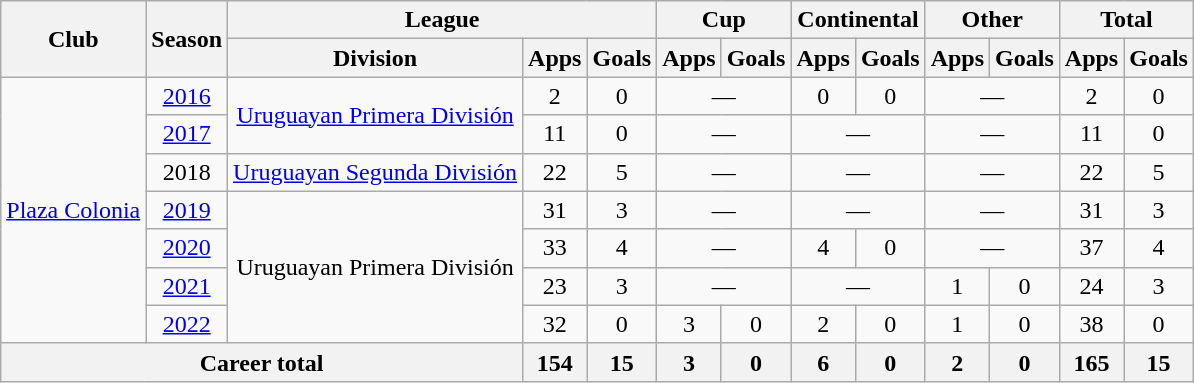<table class="wikitable" Style="text-align: center">
<tr>
<th rowspan="2">Club</th>
<th rowspan="2">Season</th>
<th colspan="3">League</th>
<th colspan="2">Cup</th>
<th colspan="2">Continental</th>
<th colspan="2">Other</th>
<th colspan="2">Total</th>
</tr>
<tr>
<th>Division</th>
<th>Apps</th>
<th>Goals</th>
<th>Apps</th>
<th>Goals</th>
<th>Apps</th>
<th>Goals</th>
<th>Apps</th>
<th>Goals</th>
<th>Apps</th>
<th>Goals</th>
</tr>
<tr>
<td rowspan="7"><a href='#'>Plaza Colonia</a></td>
<td><a href='#'>2016</a></td>
<td rowspan="2"><a href='#'>Uruguayan Primera División</a></td>
<td>2</td>
<td>0</td>
<td colspan="2">—</td>
<td>0</td>
<td>0</td>
<td colspan="2">—</td>
<td>2</td>
<td>0</td>
</tr>
<tr>
<td><a href='#'>2017</a></td>
<td>11</td>
<td>0</td>
<td colspan="2">—</td>
<td colspan="2">—</td>
<td colspan="2">—</td>
<td>11</td>
<td>0</td>
</tr>
<tr>
<td>2018</td>
<td><a href='#'>Uruguayan Segunda División</a></td>
<td>22</td>
<td>5</td>
<td colspan="2">—</td>
<td colspan="2">—</td>
<td colspan="2">—</td>
<td>22</td>
<td>5</td>
</tr>
<tr>
<td><a href='#'>2019</a></td>
<td rowspan="4">Uruguayan Primera División</td>
<td>31</td>
<td>3</td>
<td colspan="2">—</td>
<td colspan="2">—</td>
<td colspan="2">—</td>
<td>31</td>
<td>3</td>
</tr>
<tr>
<td><a href='#'>2020</a></td>
<td>33</td>
<td>4</td>
<td colspan="2">—</td>
<td>4</td>
<td>0</td>
<td colspan="2">—</td>
<td>37</td>
<td>4</td>
</tr>
<tr>
<td><a href='#'>2021</a></td>
<td>23</td>
<td>3</td>
<td colspan="2">—</td>
<td colspan="2">—</td>
<td>1</td>
<td>0</td>
<td>24</td>
<td>3</td>
</tr>
<tr>
<td><a href='#'>2022</a></td>
<td>32</td>
<td>0</td>
<td>3</td>
<td>0</td>
<td>2</td>
<td>0</td>
<td>1</td>
<td>0</td>
<td>38</td>
<td>0</td>
</tr>
<tr>
<th colspan="3">Career total</th>
<th>154</th>
<th>15</th>
<th>3</th>
<th>0</th>
<th>6</th>
<th>0</th>
<th>2</th>
<th>0</th>
<th>165</th>
<th>15</th>
</tr>
</table>
